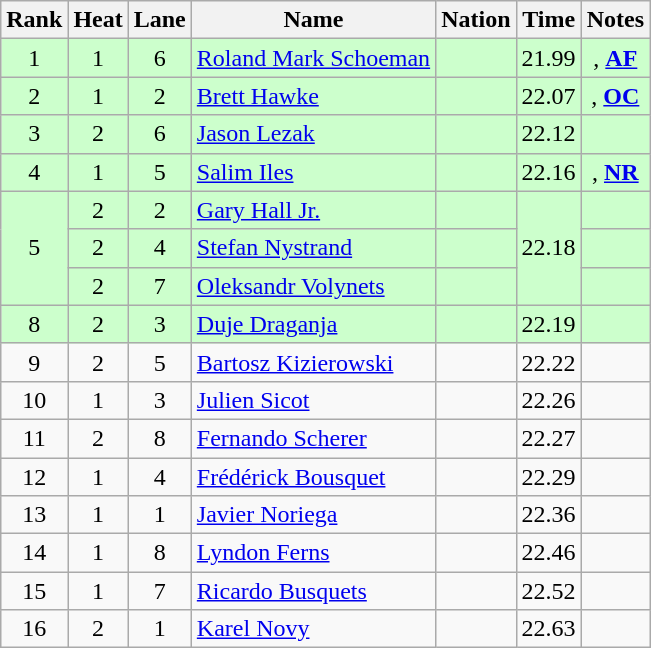<table class="wikitable sortable" style="text-align:center">
<tr>
<th>Rank</th>
<th>Heat</th>
<th>Lane</th>
<th>Name</th>
<th>Nation</th>
<th>Time</th>
<th>Notes</th>
</tr>
<tr bgcolor=#ccffcc>
<td>1</td>
<td>1</td>
<td>6</td>
<td align=left><a href='#'>Roland Mark Schoeman</a></td>
<td align=left></td>
<td>21.99</td>
<td>, <strong><a href='#'>AF</a></strong></td>
</tr>
<tr bgcolor=#ccffcc>
<td>2</td>
<td>1</td>
<td>2</td>
<td align=left><a href='#'>Brett Hawke</a></td>
<td align=left></td>
<td>22.07</td>
<td>, <strong><a href='#'>OC</a></strong></td>
</tr>
<tr bgcolor=#ccffcc>
<td>3</td>
<td>2</td>
<td>6</td>
<td align=left><a href='#'>Jason Lezak</a></td>
<td align=left></td>
<td>22.12</td>
<td></td>
</tr>
<tr bgcolor=#ccffcc>
<td>4</td>
<td>1</td>
<td>5</td>
<td align=left><a href='#'>Salim Iles</a></td>
<td align=left></td>
<td>22.16</td>
<td>, <strong><a href='#'>NR</a></strong></td>
</tr>
<tr bgcolor=#ccffcc>
<td rowspan=3>5</td>
<td>2</td>
<td>2</td>
<td align=left><a href='#'>Gary Hall Jr.</a></td>
<td align=left></td>
<td rowspan=3>22.18</td>
<td></td>
</tr>
<tr bgcolor=#ccffcc>
<td>2</td>
<td>4</td>
<td align=left><a href='#'>Stefan Nystrand</a></td>
<td align=left></td>
<td></td>
</tr>
<tr bgcolor=#ccffcc>
<td>2</td>
<td>7</td>
<td align=left><a href='#'>Oleksandr Volynets</a></td>
<td align=left></td>
<td></td>
</tr>
<tr bgcolor=#ccffcc>
<td>8</td>
<td>2</td>
<td>3</td>
<td align=left><a href='#'>Duje Draganja</a></td>
<td align=left></td>
<td>22.19</td>
<td></td>
</tr>
<tr>
<td>9</td>
<td>2</td>
<td>5</td>
<td align=left><a href='#'>Bartosz Kizierowski</a></td>
<td align=left></td>
<td>22.22</td>
<td></td>
</tr>
<tr>
<td>10</td>
<td>1</td>
<td>3</td>
<td align=left><a href='#'>Julien Sicot</a></td>
<td align=left></td>
<td>22.26</td>
<td></td>
</tr>
<tr>
<td>11</td>
<td>2</td>
<td>8</td>
<td align=left><a href='#'>Fernando Scherer</a></td>
<td align=left></td>
<td>22.27</td>
<td></td>
</tr>
<tr>
<td>12</td>
<td>1</td>
<td>4</td>
<td align=left><a href='#'>Frédérick Bousquet</a></td>
<td align=left></td>
<td>22.29</td>
<td></td>
</tr>
<tr>
<td>13</td>
<td>1</td>
<td>1</td>
<td align=left><a href='#'>Javier Noriega</a></td>
<td align=left></td>
<td>22.36</td>
<td></td>
</tr>
<tr>
<td>14</td>
<td>1</td>
<td>8</td>
<td align=left><a href='#'>Lyndon Ferns</a></td>
<td align=left></td>
<td>22.46</td>
<td></td>
</tr>
<tr>
<td>15</td>
<td>1</td>
<td>7</td>
<td align=left><a href='#'>Ricardo Busquets</a></td>
<td align=left></td>
<td>22.52</td>
<td></td>
</tr>
<tr>
<td>16</td>
<td>2</td>
<td>1</td>
<td align=left><a href='#'>Karel Novy</a></td>
<td align=left></td>
<td>22.63</td>
<td></td>
</tr>
</table>
